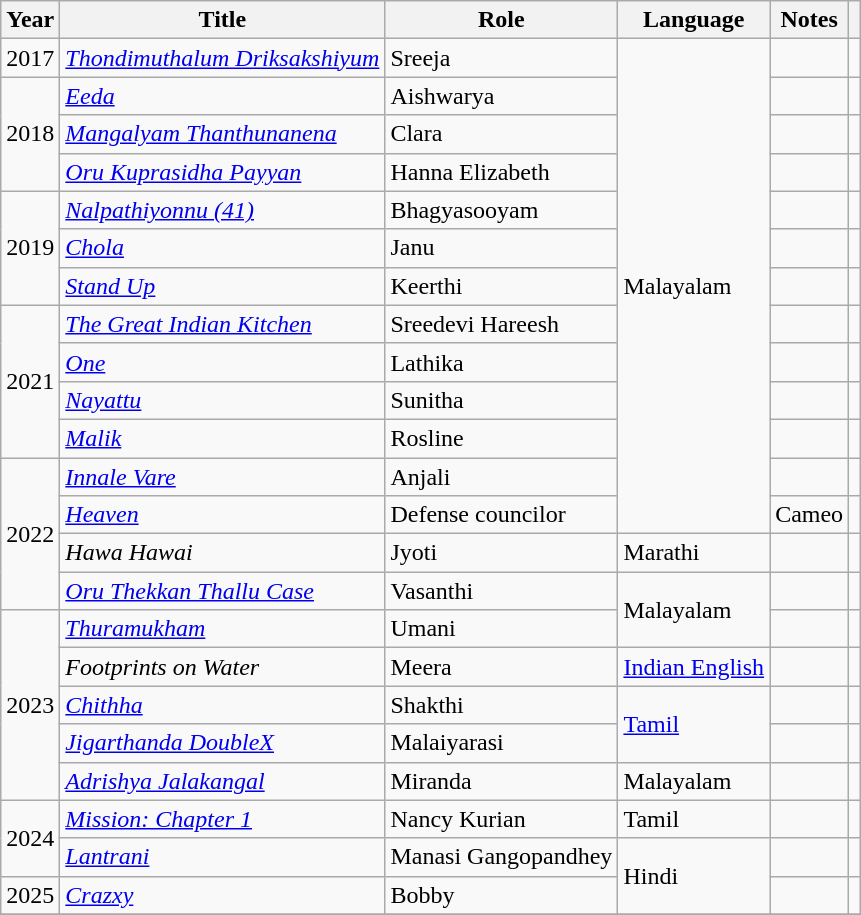<table class="wikitable plainrowheaders sortable">
<tr>
<th scope="col">Year</th>
<th scope="col">Title</th>
<th scope="col">Role</th>
<th scope="col">Language</th>
<th scope="col" class="unsortable">Notes</th>
<th scope="col" class="unsortable"></th>
</tr>
<tr>
<td>2017</td>
<td><em><a href='#'>Thondimuthalum Driksakshiyum</a></em></td>
<td>Sreeja</td>
<td rowspan="13">Malayalam</td>
<td></td>
<td></td>
</tr>
<tr>
<td rowspan="3">2018</td>
<td><em><a href='#'>Eeda</a></em></td>
<td>Aishwarya</td>
<td></td>
<td></td>
</tr>
<tr>
<td><em><a href='#'>Mangalyam Thanthunanena</a></em></td>
<td>Clara</td>
<td></td>
<td></td>
</tr>
<tr>
<td><em><a href='#'>Oru Kuprasidha Payyan</a></em></td>
<td>Hanna Elizabeth</td>
<td></td>
<td></td>
</tr>
<tr>
<td rowspan="3">2019</td>
<td><em><a href='#'>Nalpathiyonnu (41)</a></em></td>
<td>Bhagyasooyam</td>
<td></td>
<td></td>
</tr>
<tr>
<td><em><a href='#'>Chola</a></em></td>
<td>Janu</td>
<td></td>
<td></td>
</tr>
<tr>
<td><em><a href='#'>Stand Up</a></em></td>
<td>Keerthi</td>
<td></td>
<td></td>
</tr>
<tr>
<td rowspan="4">2021</td>
<td><em><a href='#'>The Great Indian Kitchen</a></em></td>
<td>Sreedevi Hareesh</td>
<td></td>
<td></td>
</tr>
<tr>
<td><em><a href='#'>One</a></em></td>
<td>Lathika</td>
<td></td>
<td></td>
</tr>
<tr>
<td><em><a href='#'>Nayattu</a></em></td>
<td>Sunitha</td>
<td></td>
<td></td>
</tr>
<tr>
<td><em><a href='#'>Malik</a></em></td>
<td>Rosline</td>
<td></td>
<td></td>
</tr>
<tr>
<td rowspan="4">2022</td>
<td><em><a href='#'>Innale Vare</a></em></td>
<td>Anjali</td>
<td></td>
<td></td>
</tr>
<tr>
<td><em><a href='#'>Heaven</a></em></td>
<td>Defense councilor</td>
<td>Cameo</td>
<td></td>
</tr>
<tr>
<td><em>Hawa Hawai</em></td>
<td>Jyoti</td>
<td>Marathi</td>
<td></td>
<td></td>
</tr>
<tr>
<td><em><a href='#'>Oru Thekkan Thallu Case</a></em></td>
<td>Vasanthi</td>
<td rowspan="2">Malayalam</td>
<td></td>
<td></td>
</tr>
<tr>
<td rowspan="5">2023</td>
<td><em><a href='#'>Thuramukham</a></em></td>
<td>Umani</td>
<td></td>
<td></td>
</tr>
<tr>
<td><em>Footprints on Water</em></td>
<td>Meera</td>
<td><a href='#'>Indian English</a></td>
<td></td>
<td></td>
</tr>
<tr>
<td><em><a href='#'>Chithha</a></em></td>
<td>Shakthi</td>
<td rowspan="2"><a href='#'>Tamil</a></td>
<td></td>
<td></td>
</tr>
<tr>
<td><em><a href='#'>Jigarthanda DoubleX</a></em></td>
<td>Malaiyarasi</td>
<td></td>
<td></td>
</tr>
<tr>
<td><em><a href='#'>Adrishya Jalakangal</a></em></td>
<td>Miranda</td>
<td>Malayalam</td>
<td></td>
<td></td>
</tr>
<tr>
<td rowspan="2">2024</td>
<td><em><a href='#'>Mission: Chapter 1</a></em></td>
<td>Nancy Kurian</td>
<td>Tamil</td>
<td></td>
<td></td>
</tr>
<tr>
<td><em><a href='#'>Lantrani</a></em></td>
<td>Manasi Gangopandhey</td>
<td rowspan="2">Hindi</td>
<td></td>
<td></td>
</tr>
<tr>
<td>2025</td>
<td><em><a href='#'>Crazxy</a></em></td>
<td>Bobby</td>
<td></td>
<td></td>
</tr>
<tr>
</tr>
</table>
